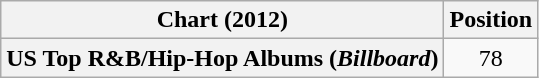<table class="wikitable plainrowheaders" style="text-align:center">
<tr>
<th scope="col">Chart (2012)</th>
<th scope="col">Position</th>
</tr>
<tr>
<th scope="row">US Top R&B/Hip-Hop Albums (<em>Billboard</em>)</th>
<td>78</td>
</tr>
</table>
